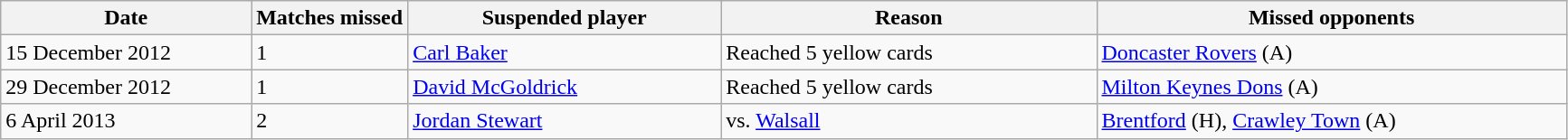<table class="wikitable">
<tr>
<th width=16%>Date</th>
<th width=10%>Matches missed</th>
<th width=20%>Suspended player</th>
<th width=24%>Reason</th>
<th width=30%>Missed opponents</th>
</tr>
<tr>
<td>15 December 2012</td>
<td>1</td>
<td> <a href='#'>Carl Baker</a></td>
<td>Reached 5 yellow cards</td>
<td><a href='#'>Doncaster Rovers</a> (A)</td>
</tr>
<tr>
<td>29 December 2012</td>
<td>1</td>
<td> <a href='#'>David McGoldrick</a></td>
<td>Reached 5 yellow cards</td>
<td><a href='#'>Milton Keynes Dons</a> (A)</td>
</tr>
<tr>
<td>6 April 2013</td>
<td>2</td>
<td> <a href='#'>Jordan Stewart</a></td>
<td> vs. <a href='#'>Walsall</a></td>
<td><a href='#'>Brentford</a> (H), <a href='#'>Crawley Town</a> (A)</td>
</tr>
</table>
